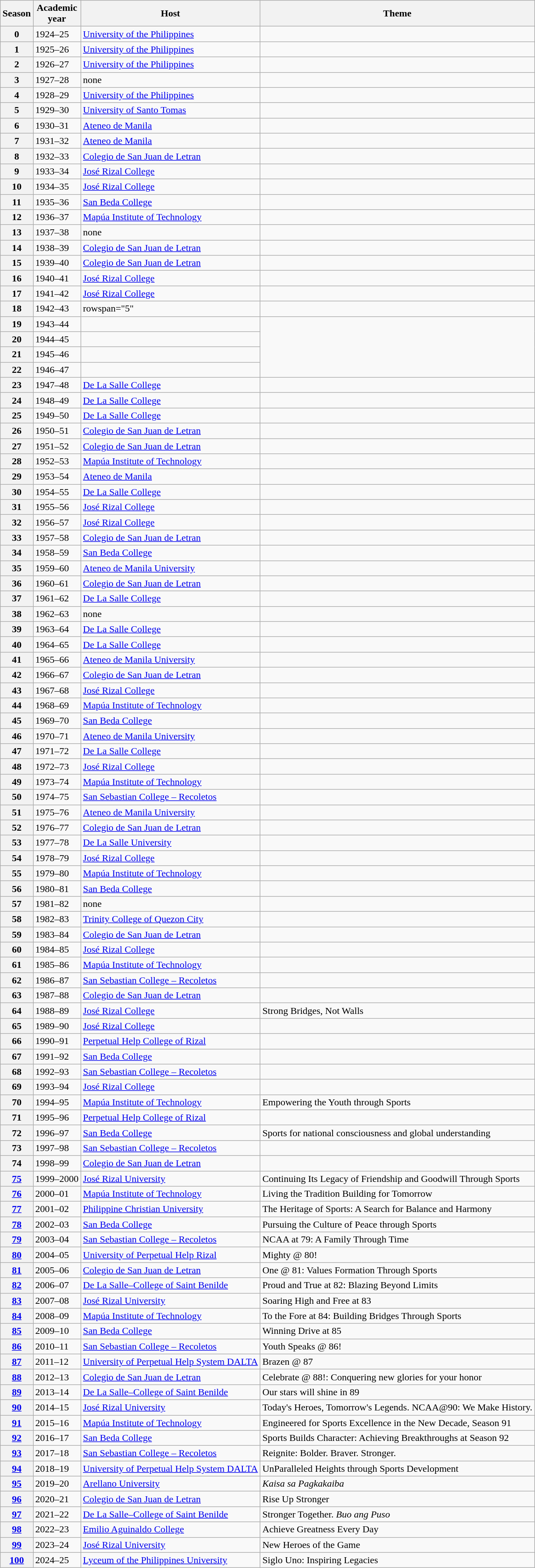<table class="wikitable">
<tr>
<th>Season</th>
<th>Academic<br>year</th>
<th>Host</th>
<th>Theme</th>
</tr>
<tr>
<th>0</th>
<td>1924–25</td>
<td><a href='#'>University of the Philippines</a></td>
<td></td>
</tr>
<tr>
<th>1</th>
<td>1925–26</td>
<td><a href='#'>University of the Philippines</a></td>
<td></td>
</tr>
<tr>
<th>2</th>
<td>1926–27</td>
<td><a href='#'>University of the Philippines</a></td>
<td></td>
</tr>
<tr>
<th>3</th>
<td>1927–28</td>
<td>none</td>
<td></td>
</tr>
<tr>
<th>4</th>
<td>1928–29</td>
<td><a href='#'>University of the Philippines</a></td>
<td></td>
</tr>
<tr>
<th>5</th>
<td>1929–30</td>
<td><a href='#'>University of Santo Tomas</a></td>
<td></td>
</tr>
<tr>
<th>6</th>
<td>1930–31</td>
<td><a href='#'>Ateneo de Manila</a></td>
<td></td>
</tr>
<tr>
<th>7</th>
<td>1931–32</td>
<td><a href='#'>Ateneo de Manila</a></td>
<td></td>
</tr>
<tr>
<th>8</th>
<td>1932–33</td>
<td><a href='#'>Colegio de San Juan de Letran</a></td>
<td></td>
</tr>
<tr>
<th>9</th>
<td>1933–34</td>
<td><a href='#'>José Rizal College</a></td>
<td></td>
</tr>
<tr>
<th>10</th>
<td>1934–35</td>
<td><a href='#'>José Rizal College</a></td>
<td></td>
</tr>
<tr>
<th>11</th>
<td>1935–36</td>
<td><a href='#'>San Beda College</a></td>
<td></td>
</tr>
<tr>
<th>12</th>
<td>1936–37</td>
<td><a href='#'>Mapúa Institute of Technology</a></td>
<td></td>
</tr>
<tr>
<th>13</th>
<td>1937–38</td>
<td>none</td>
<td></td>
</tr>
<tr>
<th>14</th>
<td>1938–39</td>
<td><a href='#'>Colegio de San Juan de Letran</a></td>
<td></td>
</tr>
<tr>
<th>15</th>
<td>1939–40</td>
<td><a href='#'>Colegio de San Juan de Letran</a></td>
<td></td>
</tr>
<tr>
<th>16</th>
<td>1940–41</td>
<td><a href='#'>José Rizal College</a></td>
<td></td>
</tr>
<tr>
<th>17</th>
<td>1941–42</td>
<td><a href='#'>José Rizal College</a></td>
<td></td>
</tr>
<tr>
<th>18</th>
<td>1942–43</td>
<td>rowspan="5" </td>
<td></td>
</tr>
<tr>
<th>19</th>
<td>1943–44</td>
<td></td>
</tr>
<tr>
<th>20</th>
<td>1944–45</td>
<td></td>
</tr>
<tr>
<th>21</th>
<td>1945–46</td>
<td></td>
</tr>
<tr>
<th>22</th>
<td>1946–47</td>
<td></td>
</tr>
<tr>
<th>23</th>
<td>1947–48</td>
<td><a href='#'>De La Salle College</a></td>
<td></td>
</tr>
<tr>
<th>24</th>
<td>1948–49</td>
<td><a href='#'>De La Salle College</a></td>
<td></td>
</tr>
<tr>
<th>25</th>
<td>1949–50</td>
<td><a href='#'>De La Salle College</a></td>
<td></td>
</tr>
<tr>
<th>26</th>
<td>1950–51</td>
<td><a href='#'>Colegio de San Juan de Letran</a></td>
<td></td>
</tr>
<tr>
<th>27</th>
<td>1951–52</td>
<td><a href='#'>Colegio de San Juan de Letran</a></td>
<td></td>
</tr>
<tr>
<th>28</th>
<td>1952–53</td>
<td><a href='#'>Mapúa Institute of Technology</a></td>
<td></td>
</tr>
<tr>
<th>29</th>
<td>1953–54</td>
<td><a href='#'>Ateneo de Manila</a></td>
<td></td>
</tr>
<tr>
<th>30</th>
<td>1954–55</td>
<td><a href='#'>De La Salle College</a></td>
<td></td>
</tr>
<tr>
<th>31</th>
<td>1955–56</td>
<td><a href='#'>José Rizal College</a></td>
<td></td>
</tr>
<tr>
<th>32</th>
<td>1956–57</td>
<td><a href='#'>José Rizal College</a></td>
<td></td>
</tr>
<tr>
<th>33</th>
<td>1957–58</td>
<td><a href='#'>Colegio de San Juan de Letran</a></td>
<td></td>
</tr>
<tr>
<th>34</th>
<td>1958–59</td>
<td><a href='#'>San Beda College</a></td>
<td></td>
</tr>
<tr>
<th>35</th>
<td>1959–60</td>
<td><a href='#'>Ateneo de Manila University</a></td>
<td></td>
</tr>
<tr>
<th>36</th>
<td>1960–61</td>
<td><a href='#'>Colegio de San Juan de Letran</a></td>
<td></td>
</tr>
<tr>
<th>37</th>
<td>1961–62</td>
<td><a href='#'>De La Salle College</a></td>
<td></td>
</tr>
<tr>
<th>38</th>
<td>1962–63</td>
<td>none</td>
<td></td>
</tr>
<tr>
<th>39</th>
<td>1963–64</td>
<td><a href='#'>De La Salle College</a></td>
<td></td>
</tr>
<tr>
<th>40</th>
<td>1964–65</td>
<td><a href='#'>De La Salle College</a></td>
<td></td>
</tr>
<tr>
<th>41</th>
<td>1965–66</td>
<td><a href='#'>Ateneo de Manila University</a></td>
<td></td>
</tr>
<tr>
<th>42</th>
<td>1966–67</td>
<td><a href='#'>Colegio de San Juan de Letran</a></td>
<td></td>
</tr>
<tr>
<th>43</th>
<td>1967–68</td>
<td><a href='#'>José Rizal College</a></td>
<td></td>
</tr>
<tr>
<th>44</th>
<td>1968–69</td>
<td><a href='#'>Mapúa Institute of Technology</a></td>
<td></td>
</tr>
<tr>
<th>45</th>
<td>1969–70</td>
<td><a href='#'>San Beda College</a></td>
<td></td>
</tr>
<tr>
<th>46</th>
<td>1970–71</td>
<td><a href='#'>Ateneo de Manila University</a></td>
<td></td>
</tr>
<tr>
<th>47</th>
<td>1971–72</td>
<td><a href='#'>De La Salle College</a></td>
<td></td>
</tr>
<tr>
<th>48</th>
<td>1972–73</td>
<td><a href='#'>José Rizal College</a></td>
<td></td>
</tr>
<tr>
<th>49</th>
<td>1973–74</td>
<td><a href='#'>Mapúa Institute of Technology</a></td>
<td></td>
</tr>
<tr>
<th>50</th>
<td>1974–75</td>
<td><a href='#'>San Sebastian College – Recoletos</a></td>
<td></td>
</tr>
<tr>
<th>51</th>
<td>1975–76</td>
<td><a href='#'>Ateneo de Manila University</a></td>
<td></td>
</tr>
<tr>
<th>52</th>
<td>1976–77</td>
<td><a href='#'>Colegio de San Juan de Letran</a></td>
<td></td>
</tr>
<tr>
<th>53</th>
<td>1977–78</td>
<td><a href='#'>De La Salle University</a></td>
<td></td>
</tr>
<tr>
<th>54</th>
<td>1978–79</td>
<td><a href='#'>José Rizal College</a></td>
<td></td>
</tr>
<tr>
<th>55</th>
<td>1979–80</td>
<td><a href='#'>Mapúa Institute of Technology</a></td>
<td></td>
</tr>
<tr>
<th>56</th>
<td>1980–81</td>
<td><a href='#'>San Beda College</a></td>
<td></td>
</tr>
<tr>
<th>57</th>
<td>1981–82</td>
<td>none</td>
<td></td>
</tr>
<tr>
<th>58</th>
<td>1982–83</td>
<td><a href='#'>Trinity College of Quezon City</a></td>
<td></td>
</tr>
<tr>
<th>59</th>
<td>1983–84</td>
<td><a href='#'>Colegio de San Juan de Letran</a></td>
<td></td>
</tr>
<tr>
<th>60</th>
<td>1984–85</td>
<td><a href='#'>José Rizal College</a></td>
<td></td>
</tr>
<tr>
<th>61</th>
<td>1985–86</td>
<td><a href='#'>Mapúa Institute of Technology</a></td>
<td></td>
</tr>
<tr>
<th>62</th>
<td>1986–87</td>
<td><a href='#'>San Sebastian College – Recoletos</a></td>
<td></td>
</tr>
<tr>
<th>63</th>
<td>1987–88</td>
<td><a href='#'>Colegio de San Juan de Letran</a></td>
<td></td>
</tr>
<tr>
<th>64</th>
<td>1988–89</td>
<td><a href='#'>José Rizal College</a></td>
<td>Strong Bridges, Not Walls</td>
</tr>
<tr>
<th>65</th>
<td>1989–90</td>
<td><a href='#'>José Rizal College</a></td>
<td></td>
</tr>
<tr>
<th>66</th>
<td>1990–91</td>
<td><a href='#'>Perpetual Help College of Rizal</a></td>
<td></td>
</tr>
<tr>
<th>67</th>
<td>1991–92</td>
<td><a href='#'>San Beda College</a></td>
<td></td>
</tr>
<tr>
<th>68</th>
<td>1992–93</td>
<td><a href='#'>San Sebastian College – Recoletos</a></td>
<td></td>
</tr>
<tr>
<th>69</th>
<td>1993–94</td>
<td><a href='#'>José Rizal College</a></td>
<td></td>
</tr>
<tr>
<th>70</th>
<td>1994–95</td>
<td><a href='#'>Mapúa Institute of Technology</a></td>
<td>Empowering the Youth through Sports</td>
</tr>
<tr>
<th>71</th>
<td>1995–96</td>
<td><a href='#'>Perpetual Help College of Rizal</a></td>
<td></td>
</tr>
<tr>
<th>72</th>
<td>1996–97</td>
<td><a href='#'>San Beda College</a></td>
<td>Sports for national consciousness and global understanding</td>
</tr>
<tr>
<th>73</th>
<td>1997–98</td>
<td><a href='#'>San Sebastian College – Recoletos</a></td>
<td></td>
</tr>
<tr>
<th>74</th>
<td>1998–99</td>
<td><a href='#'>Colegio de San Juan de Letran</a></td>
<td></td>
</tr>
<tr>
<th><a href='#'>75</a></th>
<td>1999–2000</td>
<td><a href='#'>José Rizal University</a></td>
<td>Continuing Its Legacy of Friendship and Goodwill Through Sports</td>
</tr>
<tr>
<th><a href='#'>76</a></th>
<td>2000–01</td>
<td><a href='#'>Mapúa Institute of Technology</a></td>
<td>Living the Tradition Building for Tomorrow</td>
</tr>
<tr>
<th><a href='#'>77</a></th>
<td>2001–02</td>
<td><a href='#'>Philippine Christian University</a></td>
<td>The Heritage of Sports: A Search for Balance and Harmony</td>
</tr>
<tr>
<th><a href='#'>78</a></th>
<td>2002–03</td>
<td><a href='#'>San Beda College</a></td>
<td>Pursuing the Culture of Peace through Sports</td>
</tr>
<tr>
<th><a href='#'>79</a></th>
<td>2003–04</td>
<td><a href='#'>San Sebastian College – Recoletos</a></td>
<td>NCAA at 79: A Family Through Time</td>
</tr>
<tr>
<th><a href='#'>80</a></th>
<td>2004–05</td>
<td><a href='#'>University of Perpetual Help Rizal</a></td>
<td>Mighty @ 80!</td>
</tr>
<tr>
<th><a href='#'>81</a></th>
<td>2005–06</td>
<td><a href='#'>Colegio de San Juan de Letran</a></td>
<td>One @ 81: Values Formation Through Sports</td>
</tr>
<tr>
<th><a href='#'>82</a></th>
<td>2006–07</td>
<td><a href='#'>De La Salle–College of Saint Benilde</a></td>
<td>Proud and True at 82: Blazing Beyond Limits</td>
</tr>
<tr>
<th><a href='#'>83</a></th>
<td>2007–08</td>
<td><a href='#'>José Rizal University</a></td>
<td>Soaring High and Free at 83</td>
</tr>
<tr>
<th><a href='#'>84</a></th>
<td>2008–09</td>
<td><a href='#'>Mapúa Institute of Technology</a></td>
<td>To the Fore at 84: Building Bridges Through Sports</td>
</tr>
<tr>
<th><a href='#'>85</a></th>
<td>2009–10</td>
<td><a href='#'>San Beda College</a></td>
<td>Winning Drive at 85</td>
</tr>
<tr>
<th><a href='#'>86</a></th>
<td>2010–11</td>
<td><a href='#'>San Sebastian College – Recoletos</a></td>
<td>Youth Speaks @ 86!</td>
</tr>
<tr>
<th><a href='#'>87</a></th>
<td>2011–12</td>
<td><a href='#'>University of Perpetual Help System DALTA</a></td>
<td>Brazen @ 87</td>
</tr>
<tr>
<th><a href='#'>88</a></th>
<td>2012–13</td>
<td><a href='#'>Colegio de San Juan de Letran</a></td>
<td>Celebrate @ 88!: Conquering new glories for your honor</td>
</tr>
<tr>
<th><a href='#'>89</a></th>
<td>2013–14</td>
<td><a href='#'>De La Salle–College of Saint Benilde</a></td>
<td>Our stars will shine in 89</td>
</tr>
<tr>
<th><a href='#'>90</a></th>
<td>2014–15</td>
<td><a href='#'>José Rizal University</a></td>
<td>Today's Heroes, Tomorrow's Legends. NCAA@90: We Make History.</td>
</tr>
<tr>
<th><a href='#'>91</a></th>
<td>2015–16</td>
<td><a href='#'>Mapúa Institute of Technology</a></td>
<td>Engineered for Sports Excellence in the New Decade, Season 91</td>
</tr>
<tr>
<th><a href='#'>92</a></th>
<td>2016–17</td>
<td><a href='#'>San Beda College</a></td>
<td>Sports Builds Character: Achieving Breakthroughs at Season 92</td>
</tr>
<tr>
<th><a href='#'>93</a></th>
<td>2017–18</td>
<td><a href='#'>San Sebastian College – Recoletos</a></td>
<td>Reignite: Bolder. Braver. Stronger.</td>
</tr>
<tr>
<th><a href='#'>94</a></th>
<td>2018–19</td>
<td><a href='#'>University of Perpetual Help System DALTA</a></td>
<td>UnParalleled Heights through Sports Development</td>
</tr>
<tr>
<th><a href='#'>95</a></th>
<td>2019–20</td>
<td><a href='#'>Arellano University</a></td>
<td><em>Kaisa sa Pagkakaiba</em></td>
</tr>
<tr>
<th><a href='#'>96</a></th>
<td>2020–21</td>
<td><a href='#'>Colegio de San Juan de Letran</a></td>
<td>Rise Up Stronger</td>
</tr>
<tr>
<th><a href='#'>97</a></th>
<td>2021–22</td>
<td><a href='#'>De La Salle–College of Saint Benilde</a></td>
<td>Stronger Together. <abbr><em>Buo ang Puso</em></abbr></td>
</tr>
<tr>
<th><a href='#'>98</a></th>
<td>2022–23</td>
<td><a href='#'>Emilio Aguinaldo College</a></td>
<td>Achieve Greatness Every Day</td>
</tr>
<tr>
<th><a href='#'>99</a></th>
<td>2023–24</td>
<td><a href='#'>José Rizal University</a></td>
<td>New Heroes of the Game</td>
</tr>
<tr>
<th><a href='#'>100</a></th>
<td>2024–25</td>
<td><a href='#'>Lyceum of the Philippines University</a></td>
<td>Siglo Uno: Inspiring Legacies</td>
</tr>
</table>
